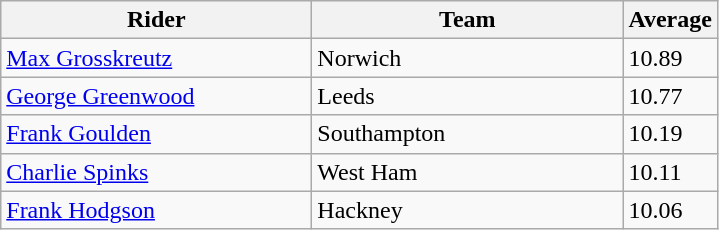<table class="wikitable" style="font-size: 100%">
<tr>
<th width=200>Rider</th>
<th width=200>Team</th>
<th width=40>Average</th>
</tr>
<tr>
<td align="left"><a href='#'>Max Grosskreutz</a></td>
<td>Norwich</td>
<td>10.89</td>
</tr>
<tr>
<td align="left"><a href='#'>George Greenwood</a></td>
<td>Leeds</td>
<td>10.77</td>
</tr>
<tr>
<td align="left"><a href='#'>Frank Goulden</a></td>
<td>Southampton</td>
<td>10.19</td>
</tr>
<tr>
<td align="left"><a href='#'>Charlie Spinks</a></td>
<td>West Ham</td>
<td>10.11</td>
</tr>
<tr>
<td align="left"><a href='#'>Frank Hodgson</a></td>
<td>Hackney</td>
<td>10.06</td>
</tr>
</table>
